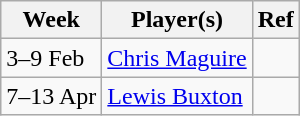<table class="wikitable">
<tr>
<th>Week</th>
<th>Player(s)</th>
<th>Ref</th>
</tr>
<tr>
<td>3–9 Feb</td>
<td> <a href='#'>Chris Maguire</a></td>
<td></td>
</tr>
<tr>
<td>7–13 Apr</td>
<td> <a href='#'>Lewis Buxton</a></td>
<td></td>
</tr>
</table>
